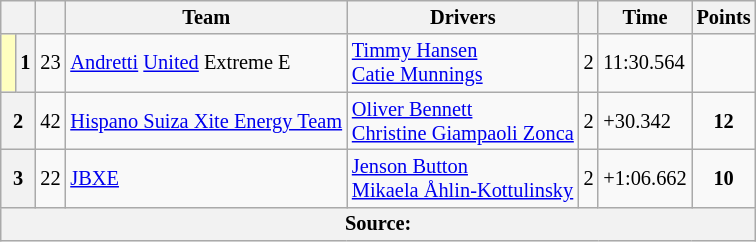<table class="wikitable" style="font-size: 85%">
<tr>
<th scope="col" colspan="2"></th>
<th scope="col"></th>
<th scope="col">Team</th>
<th scope="col">Drivers</th>
<th scope="col"></th>
<th scope="col">Time</th>
<th scope="col">Points</th>
</tr>
<tr>
<td style="background-color:#FFFFBF"> </td>
<th scope=row>1</th>
<td align=center>23</td>
<td> <a href='#'>Andretti</a> <a href='#'>United</a> Extreme E</td>
<td> <a href='#'>Timmy Hansen</a><br> <a href='#'>Catie Munnings</a></td>
<td>2</td>
<td>11:30.564</td>
<td></td>
</tr>
<tr>
<th scope=row colspan=2>2</th>
<td align=center>42</td>
<td> <a href='#'>Hispano Suiza Xite Energy Team</a></td>
<td> <a href='#'>Oliver Bennett</a><br> <a href='#'>Christine Giampaoli Zonca</a></td>
<td>2</td>
<td>+30.342</td>
<td align=center><strong>12</strong></td>
</tr>
<tr>
<th scope=row colspan=2>3</th>
<td align=center>22</td>
<td> <a href='#'>JBXE</a></td>
<td> <a href='#'>Jenson Button</a><br> <a href='#'>Mikaela Åhlin-Kottulinsky</a></td>
<td>2</td>
<td>+1:06.662</td>
<td align=center><strong>10</strong></td>
</tr>
<tr>
<th colspan="8">Source:</th>
</tr>
</table>
